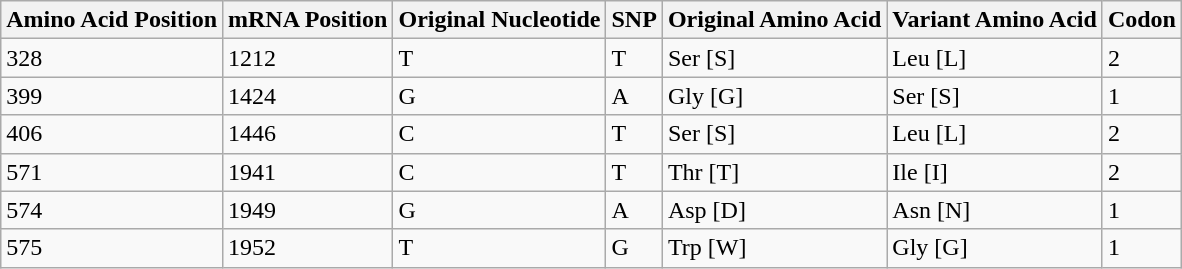<table class="wikitable">
<tr>
<th>Amino Acid Position</th>
<th>mRNA Position</th>
<th>Original Nucleotide</th>
<th>SNP</th>
<th>Original Amino Acid</th>
<th>Variant Amino Acid</th>
<th>Codon</th>
</tr>
<tr>
<td>328</td>
<td>1212</td>
<td>T</td>
<td>T</td>
<td>Ser [S]</td>
<td>Leu [L]</td>
<td>2</td>
</tr>
<tr>
<td>399</td>
<td>1424</td>
<td>G</td>
<td>A</td>
<td>Gly [G]</td>
<td>Ser [S]</td>
<td>1</td>
</tr>
<tr>
<td>406</td>
<td>1446</td>
<td>C</td>
<td>T</td>
<td>Ser [S]</td>
<td>Leu [L]</td>
<td>2</td>
</tr>
<tr>
<td>571</td>
<td>1941</td>
<td>C</td>
<td>T</td>
<td>Thr [T]</td>
<td>Ile [I]</td>
<td>2</td>
</tr>
<tr>
<td>574</td>
<td>1949</td>
<td>G</td>
<td>A</td>
<td>Asp [D]</td>
<td>Asn [N]</td>
<td>1</td>
</tr>
<tr>
<td>575</td>
<td>1952</td>
<td>T</td>
<td>G</td>
<td>Trp [W]</td>
<td>Gly [G]</td>
<td>1</td>
</tr>
</table>
